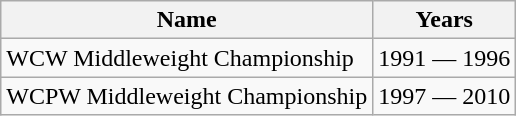<table class="wikitable" border="1">
<tr>
<th>Name</th>
<th>Years</th>
</tr>
<tr>
<td>WCW Middleweight Championship</td>
<td>1991 — 1996</td>
</tr>
<tr>
<td>WCPW Middleweight Championship</td>
<td>1997 — 2010</td>
</tr>
</table>
